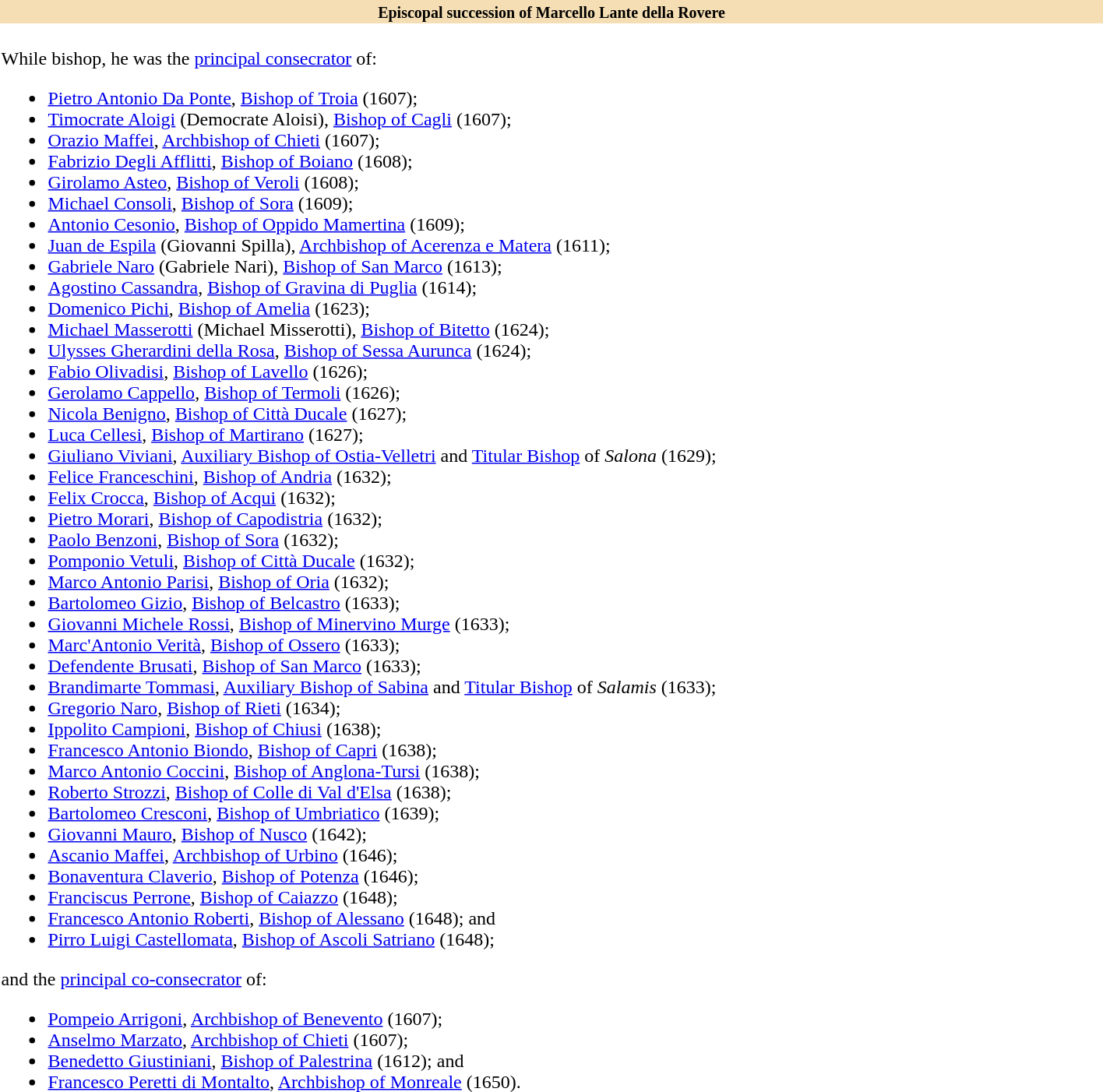<table class="toccolours collapsible collapsed" width=75% align="center">
<tr>
<th style="background:#F5DEB3"><small>Episcopal succession of Marcello Lante della Rovere</small></th>
</tr>
<tr>
<td><br>While bishop, he was the <a href='#'>principal consecrator</a> of:<ul><li><a href='#'>Pietro Antonio Da Ponte</a>, <a href='#'>Bishop of Troia</a> (1607);</li><li><a href='#'>Timocrate Aloigi</a> (Democrate  Aloisi), <a href='#'>Bishop of Cagli</a> (1607);</li><li><a href='#'>Orazio Maffei</a>, <a href='#'>Archbishop of Chieti</a> (1607);</li><li><a href='#'>Fabrizio Degli Afflitti</a>, <a href='#'>Bishop of Boiano</a> (1608);</li><li><a href='#'>Girolamo Asteo</a>, <a href='#'>Bishop of Veroli</a> (1608);</li><li><a href='#'>Michael Consoli</a>, <a href='#'>Bishop of Sora</a> (1609);</li><li><a href='#'>Antonio Cesonio</a>, <a href='#'>Bishop of Oppido Mamertina</a> (1609);</li><li><a href='#'>Juan de Espila</a> (Giovanni Spilla), <a href='#'>Archbishop of Acerenza e Matera</a> (1611);</li><li><a href='#'>Gabriele Naro</a> (Gabriele Nari), <a href='#'>Bishop of San Marco</a> (1613);</li><li><a href='#'>Agostino Cassandra</a>, <a href='#'>Bishop of Gravina di Puglia</a> (1614);</li><li><a href='#'>Domenico Pichi</a>, <a href='#'>Bishop of Amelia</a> (1623);</li><li><a href='#'>Michael Masserotti</a> (Michael Misserotti), <a href='#'>Bishop of Bitetto</a> (1624);</li><li><a href='#'>Ulysses Gherardini della Rosa</a>, <a href='#'>Bishop of Sessa Aurunca</a> (1624);</li><li><a href='#'>Fabio Olivadisi</a>, <a href='#'>Bishop of Lavello</a> (1626);</li><li><a href='#'>Gerolamo Cappello</a>, <a href='#'>Bishop of Termoli</a> (1626);</li><li><a href='#'>Nicola Benigno</a>, <a href='#'>Bishop of Città Ducale</a> (1627);</li><li><a href='#'>Luca Cellesi</a>, <a href='#'>Bishop of Martirano</a> (1627);</li><li><a href='#'>Giuliano Viviani</a>, <a href='#'>Auxiliary Bishop of Ostia-Velletri</a> and <a href='#'>Titular Bishop</a> of <em>Salona</em> (1629);</li><li><a href='#'>Felice Franceschini</a>, <a href='#'>Bishop of Andria</a> (1632);</li><li><a href='#'>Felix Crocca</a>, <a href='#'>Bishop of Acqui</a> (1632);</li><li><a href='#'>Pietro Morari</a>, <a href='#'>Bishop of Capodistria</a> (1632);</li><li><a href='#'>Paolo Benzoni</a>, <a href='#'>Bishop of Sora</a> (1632);</li><li><a href='#'>Pomponio Vetuli</a>, <a href='#'>Bishop of Città Ducale</a> (1632);</li><li><a href='#'>Marco Antonio Parisi</a>, <a href='#'>Bishop of Oria</a> (1632);</li><li><a href='#'>Bartolomeo Gizio</a>, <a href='#'>Bishop of Belcastro</a> (1633);</li><li><a href='#'>Giovanni Michele Rossi</a>, <a href='#'>Bishop of Minervino Murge</a> (1633);</li><li><a href='#'>Marc'Antonio Verità</a>, <a href='#'>Bishop of Ossero</a> (1633);</li><li><a href='#'>Defendente Brusati</a>, <a href='#'>Bishop of San Marco</a> (1633);</li><li><a href='#'>Brandimarte Tommasi</a>, <a href='#'>Auxiliary Bishop of Sabina</a> and <a href='#'>Titular Bishop</a> of <em>Salamis</em> (1633);</li><li><a href='#'>Gregorio Naro</a>, <a href='#'>Bishop of Rieti</a> (1634);</li><li><a href='#'>Ippolito Campioni</a>, <a href='#'>Bishop of Chiusi</a> (1638);</li><li><a href='#'>Francesco Antonio Biondo</a>, <a href='#'>Bishop of Capri</a> (1638);</li><li><a href='#'>Marco Antonio Coccini</a>, <a href='#'>Bishop of Anglona-Tursi</a> (1638);</li><li><a href='#'>Roberto Strozzi</a>, <a href='#'>Bishop of Colle di Val d'Elsa</a> (1638);</li><li><a href='#'>Bartolomeo Cresconi</a>, <a href='#'>Bishop of Umbriatico</a> (1639);</li><li><a href='#'>Giovanni Mauro</a>, <a href='#'>Bishop of Nusco</a> (1642);</li><li><a href='#'>Ascanio Maffei</a>, <a href='#'>Archbishop of Urbino</a> (1646);</li><li><a href='#'>Bonaventura Claverio</a>, <a href='#'>Bishop of Potenza</a> (1646);</li><li><a href='#'>Franciscus Perrone</a>, <a href='#'>Bishop of Caiazzo</a> (1648);</li><li><a href='#'>Francesco Antonio Roberti</a>, <a href='#'>Bishop of Alessano</a> (1648); and</li><li><a href='#'>Pirro Luigi Castellomata</a>, <a href='#'>Bishop of Ascoli Satriano</a> (1648);</li></ul>and the <a href='#'>principal co-consecrator</a> of:<ul><li><a href='#'>Pompeio Arrigoni</a>, <a href='#'>Archbishop of Benevento</a> (1607);</li><li><a href='#'>Anselmo Marzato</a>, <a href='#'>Archbishop of Chieti</a> (1607);</li><li><a href='#'>Benedetto Giustiniani</a>, <a href='#'>Bishop of Palestrina</a> (1612); and</li><li><a href='#'>Francesco Peretti di Montalto</a>, <a href='#'>Archbishop of Monreale</a> (1650).</li></ul></td>
</tr>
</table>
